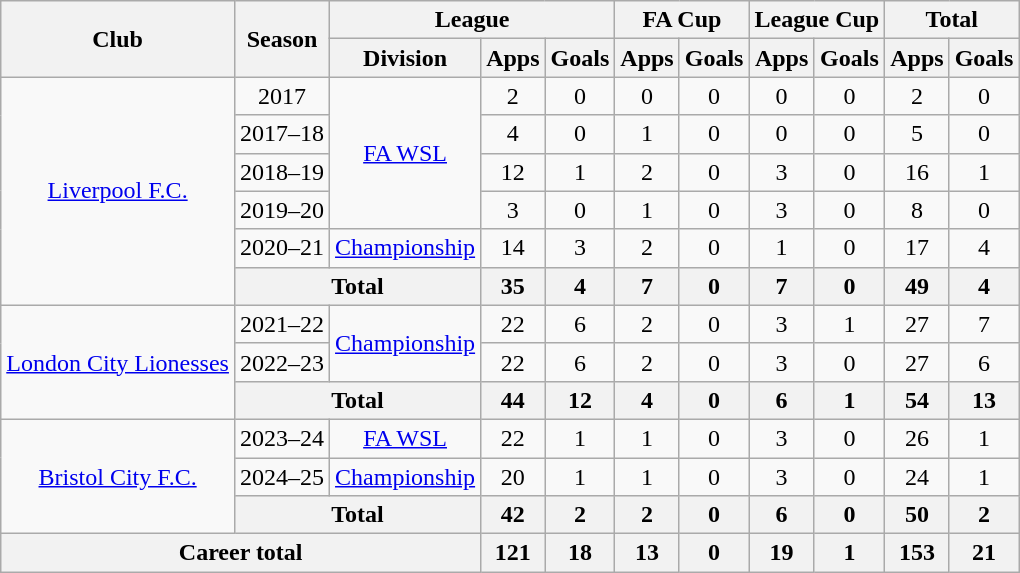<table class="wikitable" style="text-align:center">
<tr>
<th rowspan="2">Club</th>
<th rowspan="2">Season</th>
<th colspan="3">League</th>
<th colspan="2">FA Cup</th>
<th colspan="2">League Cup</th>
<th colspan="2">Total</th>
</tr>
<tr>
<th>Division</th>
<th>Apps</th>
<th>Goals</th>
<th>Apps</th>
<th>Goals</th>
<th>Apps</th>
<th>Goals</th>
<th>Apps</th>
<th>Goals</th>
</tr>
<tr>
<td rowspan="6"><a href='#'>Liverpool F.C.</a></td>
<td>2017</td>
<td rowspan="4"><a href='#'>FA WSL</a></td>
<td>2</td>
<td>0</td>
<td>0</td>
<td>0</td>
<td>0</td>
<td>0</td>
<td>2</td>
<td>0</td>
</tr>
<tr>
<td>2017–18</td>
<td>4</td>
<td>0</td>
<td>1</td>
<td>0</td>
<td>0</td>
<td>0</td>
<td>5</td>
<td>0</td>
</tr>
<tr>
<td>2018–19</td>
<td>12</td>
<td>1</td>
<td>2</td>
<td>0</td>
<td>3</td>
<td>0</td>
<td>16</td>
<td>1</td>
</tr>
<tr>
<td>2019–20</td>
<td>3</td>
<td>0</td>
<td>1</td>
<td>0</td>
<td>3</td>
<td>0</td>
<td>8</td>
<td>0</td>
</tr>
<tr>
<td>2020–21</td>
<td><a href='#'>Championship</a></td>
<td>14</td>
<td>3</td>
<td>2</td>
<td>0</td>
<td>1</td>
<td>0</td>
<td>17</td>
<td>4</td>
</tr>
<tr>
<th colspan="2">Total</th>
<th>35</th>
<th>4</th>
<th>7</th>
<th>0</th>
<th>7</th>
<th>0</th>
<th>49</th>
<th>4</th>
</tr>
<tr>
<td rowspan="3"><a href='#'>London City Lionesses</a></td>
<td>2021–22</td>
<td rowspan="2"><a href='#'>Championship</a></td>
<td>22</td>
<td>6</td>
<td>2</td>
<td>0</td>
<td>3</td>
<td>1</td>
<td>27</td>
<td>7</td>
</tr>
<tr>
<td>2022–23</td>
<td>22</td>
<td>6</td>
<td>2</td>
<td>0</td>
<td>3</td>
<td>0</td>
<td>27</td>
<td>6</td>
</tr>
<tr>
<th colspan="2">Total</th>
<th>44</th>
<th>12</th>
<th>4</th>
<th>0</th>
<th>6</th>
<th>1</th>
<th>54</th>
<th>13</th>
</tr>
<tr>
<td rowspan="3"><a href='#'>Bristol City F.C.</a></td>
<td>2023–24</td>
<td rowspan="1"><a href='#'>FA WSL</a></td>
<td>22</td>
<td>1</td>
<td>1</td>
<td>0</td>
<td>3</td>
<td>0</td>
<td>26</td>
<td>1</td>
</tr>
<tr>
<td>2024–25</td>
<td><a href='#'>Championship</a></td>
<td>20</td>
<td>1</td>
<td>1</td>
<td>0</td>
<td>3</td>
<td>0</td>
<td>24</td>
<td>1</td>
</tr>
<tr>
<th colspan="2">Total</th>
<th>42</th>
<th>2</th>
<th>2</th>
<th>0</th>
<th>6</th>
<th>0</th>
<th>50</th>
<th>2</th>
</tr>
<tr>
<th colspan="3">Career total</th>
<th>121</th>
<th>18</th>
<th>13</th>
<th>0</th>
<th>19</th>
<th>1</th>
<th>153</th>
<th>21</th>
</tr>
</table>
